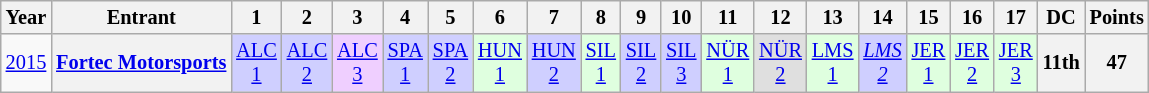<table class="wikitable" style="text-align:center; font-size:85%">
<tr>
<th>Year</th>
<th>Entrant</th>
<th>1</th>
<th>2</th>
<th>3</th>
<th>4</th>
<th>5</th>
<th>6</th>
<th>7</th>
<th>8</th>
<th>9</th>
<th>10</th>
<th>11</th>
<th>12</th>
<th>13</th>
<th>14</th>
<th>15</th>
<th>16</th>
<th>17</th>
<th>DC</th>
<th>Points</th>
</tr>
<tr>
<td><a href='#'>2015</a></td>
<th nowrap><a href='#'>Fortec Motorsports</a></th>
<td style="background:#cfcfff;"><a href='#'>ALC<br>1</a><br></td>
<td style="background:#cfcfff;"><a href='#'>ALC<br>2</a><br></td>
<td style="background:#efcfff;"><a href='#'>ALC<br>3</a><br></td>
<td style="background:#cfcfff;"><a href='#'>SPA<br>1</a><br></td>
<td style="background:#cfcfff;"><a href='#'>SPA<br>2</a><br></td>
<td style="background:#dfffdf;"><a href='#'>HUN<br>1</a><br></td>
<td style="background:#cfcfff;"><a href='#'>HUN<br>2</a><br></td>
<td style="background:#dfffdf;"><a href='#'>SIL<br>1</a><br></td>
<td style="background:#cfcfff;"><a href='#'>SIL<br>2</a><br></td>
<td style="background:#cfcfff;"><a href='#'>SIL<br>3</a><br></td>
<td style="background:#dfffdf;"><a href='#'>NÜR<br>1</a><br></td>
<td style="background:#dfdfdf;"><a href='#'>NÜR<br>2</a><br></td>
<td style="background:#dfffdf;"><a href='#'>LMS<br>1</a><br></td>
<td style="background:#cfcfff;"><em><a href='#'>LMS<br>2</a></em><br></td>
<td style="background:#dfffdf;"><a href='#'>JER<br>1</a><br></td>
<td style="background:#dfffdf;"><a href='#'>JER<br>2</a><br></td>
<td style="background:#dfffdf;"><a href='#'>JER<br>3</a><br></td>
<th>11th</th>
<th>47</th>
</tr>
</table>
